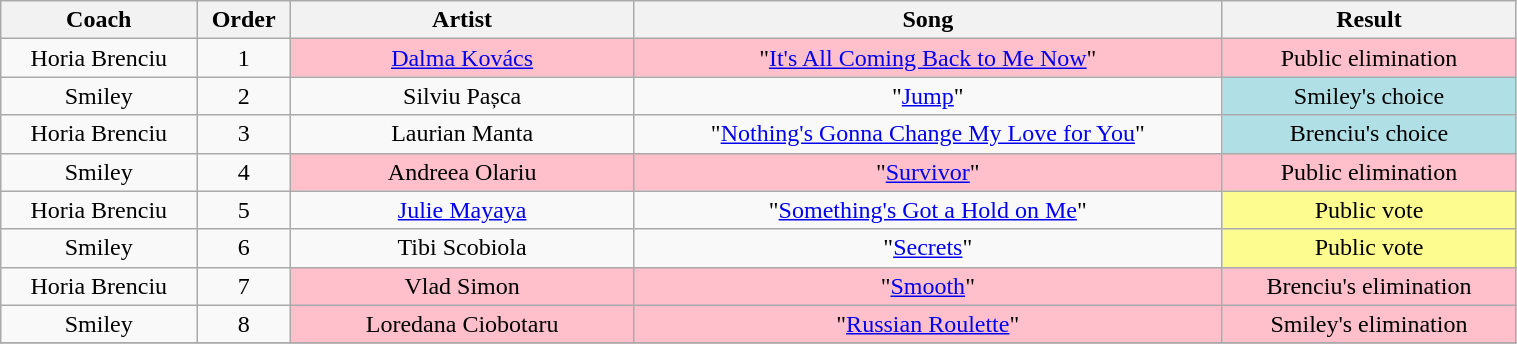<table class="wikitable" style="text-align: center; width:80%;">
<tr>
<th style="width:08%;">Coach</th>
<th style="width:02%;">Order</th>
<th style="width:14%;">Artist</th>
<th style="width:24%;">Song</th>
<th style="width:12%;">Result</th>
</tr>
<tr>
<td>Horia Brenciu</td>
<td>1</td>
<td style="background:pink"><a href='#'>Dalma Kovács</a></td>
<td style="background:pink">"<a href='#'>It's All Coming Back to Me Now</a>"</td>
<td style="background:pink">Public elimination</td>
</tr>
<tr>
<td>Smiley</td>
<td>2</td>
<td>Silviu Pașca</td>
<td>"<a href='#'>Jump</a>"</td>
<td style="background:#b0e0e6">Smiley's choice</td>
</tr>
<tr>
<td>Horia Brenciu</td>
<td>3</td>
<td>Laurian Manta</td>
<td>"<a href='#'>Nothing's Gonna Change My Love for You</a>"</td>
<td style="background:#b0e0e6">Brenciu's choice</td>
</tr>
<tr>
<td>Smiley</td>
<td>4</td>
<td style="background:pink">Andreea Olariu</td>
<td style="background:pink">"<a href='#'>Survivor</a>"</td>
<td style="background:pink">Public elimination</td>
</tr>
<tr>
<td>Horia Brenciu</td>
<td>5</td>
<td><a href='#'>Julie Mayaya</a></td>
<td>"<a href='#'>Something's Got a Hold on Me</a>"</td>
<td style="background:#fdfc8f">Public vote</td>
</tr>
<tr>
<td>Smiley</td>
<td>6</td>
<td>Tibi Scobiola</td>
<td>"<a href='#'>Secrets</a>"</td>
<td style="background:#fdfc8f">Public vote</td>
</tr>
<tr>
<td>Horia Brenciu</td>
<td>7</td>
<td style="background:pink">Vlad Simon</td>
<td style="background:pink">"<a href='#'>Smooth</a>"</td>
<td style="background:pink">Brenciu's elimination</td>
</tr>
<tr>
<td>Smiley</td>
<td>8</td>
<td style="background:pink">Loredana Ciobotaru</td>
<td style="background:pink">"<a href='#'>Russian Roulette</a>"</td>
<td style="background:pink">Smiley's elimination</td>
</tr>
<tr>
</tr>
</table>
